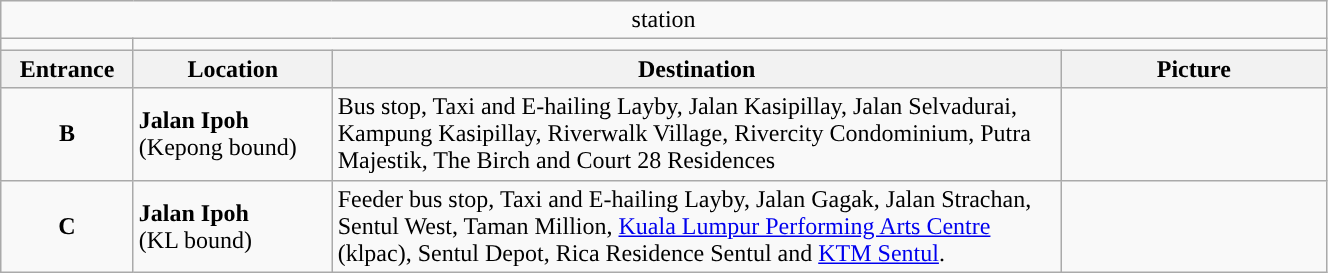<table class="wikitable" style="width:70%">
<tr>
<td colspan="4" align="center"> station</td>
</tr>
<tr>
<td></td>
</tr>
<tr>
<th style="width:10%">Entrance</th>
<th style="width:15%">Location</th>
<th style="width:55%">Destination</th>
<th style="width:20%">Picture</th>
</tr>
<tr>
<td align="center"><strong><span>B</span></strong></td>
<td><strong>Jalan Ipoh</strong><br>(Kepong bound)</td>
<td>Bus stop, Taxi and E-hailing Layby, Jalan Kasipillay, Jalan Selvadurai, Kampung Kasipillay, Riverwalk Village, Rivercity Condominium, Putra Majestik, The Birch and Court 28 Residences</td>
<td></td>
</tr>
<tr>
<td align="center"><strong><span>C</span></strong></td>
<td><strong>Jalan Ipoh</strong><br>(KL bound)</td>
<td>Feeder bus stop, Taxi and E-hailing Layby, Jalan Gagak, Jalan Strachan, Sentul West, Taman Million, <a href='#'>Kuala Lumpur Performing Arts Centre</a> (klpac), Sentul Depot, Rica Residence Sentul and <a href='#'>KTM Sentul</a>.</td>
<td></td>
</tr>
</table>
